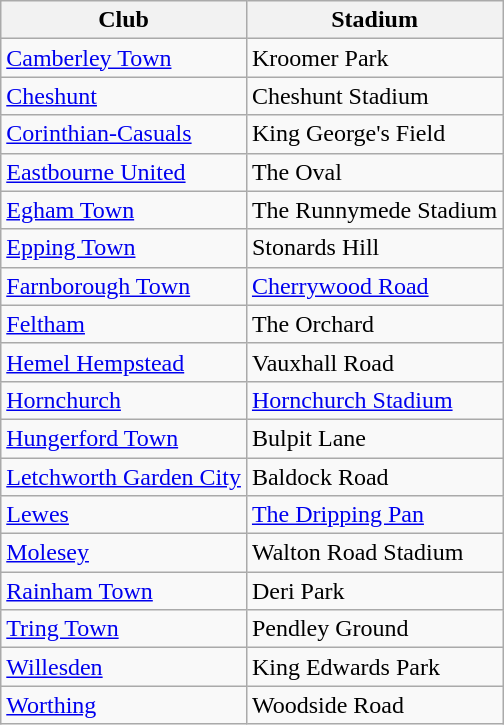<table class="wikitable sortable">
<tr>
<th>Club</th>
<th>Stadium</th>
</tr>
<tr>
<td><a href='#'>Camberley Town</a></td>
<td>Kroomer Park</td>
</tr>
<tr>
<td><a href='#'>Cheshunt</a></td>
<td>Cheshunt Stadium</td>
</tr>
<tr>
<td><a href='#'>Corinthian-Casuals</a></td>
<td>King George's Field</td>
</tr>
<tr>
<td><a href='#'>Eastbourne United</a></td>
<td>The Oval</td>
</tr>
<tr>
<td><a href='#'>Egham Town</a></td>
<td>The Runnymede Stadium</td>
</tr>
<tr>
<td><a href='#'>Epping Town</a></td>
<td>Stonards Hill</td>
</tr>
<tr>
<td><a href='#'>Farnborough Town</a></td>
<td><a href='#'>Cherrywood Road</a></td>
</tr>
<tr>
<td><a href='#'>Feltham</a></td>
<td>The Orchard</td>
</tr>
<tr>
<td><a href='#'>Hemel Hempstead</a></td>
<td>Vauxhall Road</td>
</tr>
<tr>
<td><a href='#'>Hornchurch</a></td>
<td><a href='#'>Hornchurch Stadium</a></td>
</tr>
<tr>
<td><a href='#'>Hungerford Town</a></td>
<td>Bulpit Lane</td>
</tr>
<tr>
<td><a href='#'>Letchworth Garden City</a></td>
<td>Baldock Road</td>
</tr>
<tr>
<td><a href='#'>Lewes</a></td>
<td><a href='#'>The Dripping Pan</a></td>
</tr>
<tr>
<td><a href='#'>Molesey</a></td>
<td>Walton Road Stadium</td>
</tr>
<tr>
<td><a href='#'>Rainham Town</a></td>
<td>Deri Park</td>
</tr>
<tr>
<td><a href='#'>Tring Town</a></td>
<td>Pendley Ground</td>
</tr>
<tr>
<td><a href='#'>Willesden</a></td>
<td>King Edwards Park</td>
</tr>
<tr>
<td><a href='#'>Worthing</a></td>
<td>Woodside Road</td>
</tr>
</table>
